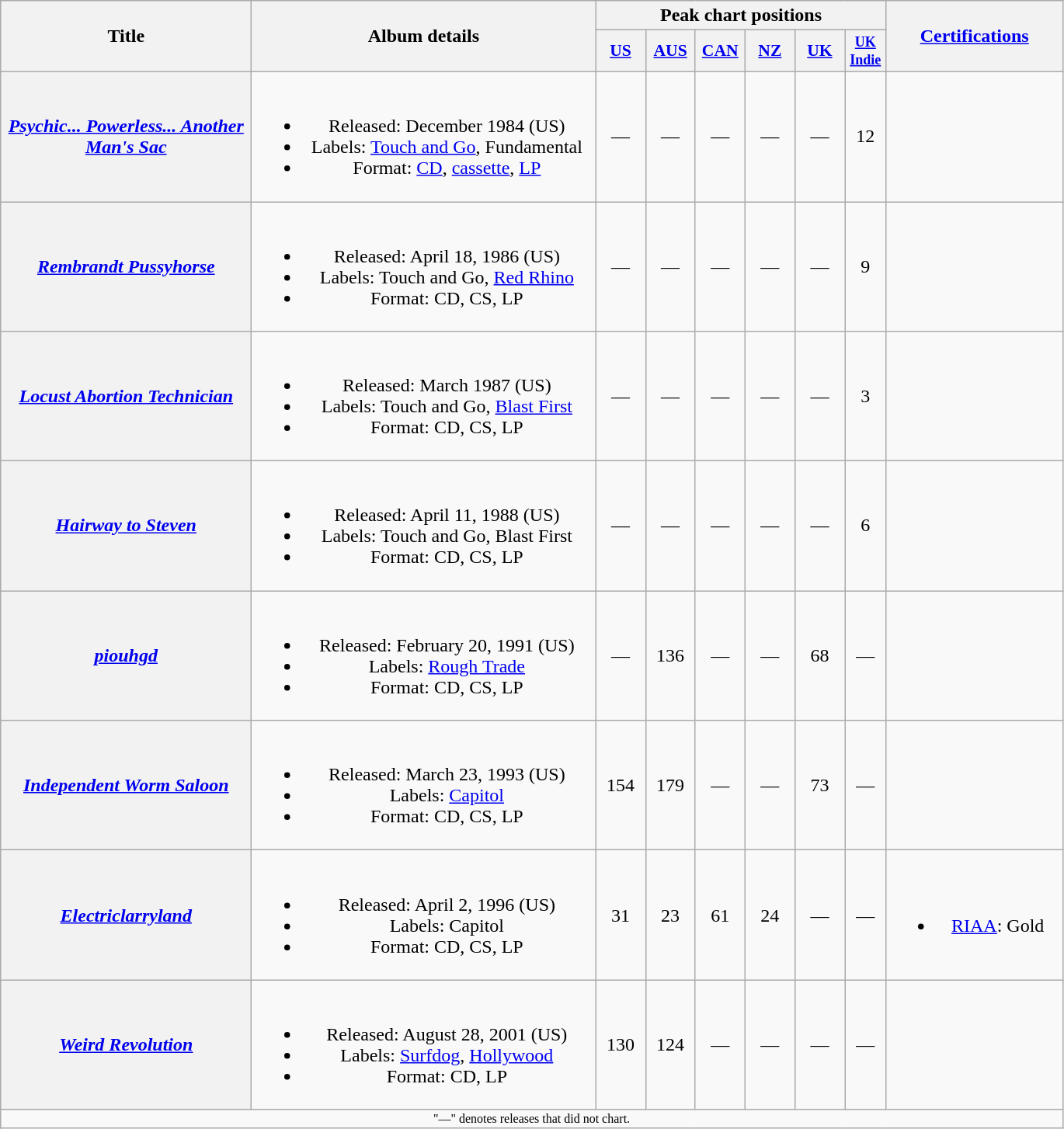<table class="wikitable plainrowheaders" style="text-align:center;">
<tr>
<th scope="col" rowspan="2" style="width:13em;">Title</th>
<th scope="col" rowspan="2" style="width:18em;">Album details</th>
<th scope="col" colspan=6>Peak chart positions</th>
<th scope="col" rowspan="2" style="width:9em;"><a href='#'>Certifications</a></th>
</tr>
<tr>
<th scope="col" style="width:2.5em;font-size:90%;"><a href='#'>US</a><br></th>
<th scope="col" style="width:2.5em;font-size:90%;"><a href='#'>AUS</a><br></th>
<th scope="col" style="width:2.5em;font-size:90%;"><a href='#'>CAN</a><br></th>
<th scope="col" style="width:2.5em;font-size:90%;"><a href='#'>NZ</a><br></th>
<th scope="col" style="width:2.5em;font-size:90%;"><a href='#'>UK</a><br></th>
<th scope="col" style="width:2.5em;font-size:75%;"><a href='#'>UK Indie</a><br></th>
</tr>
<tr>
<th scope="row"><em><a href='#'>Psychic... Powerless... Another Man's Sac</a></em></th>
<td><br><ul><li>Released: December 1984 (US)</li><li>Labels: <a href='#'>Touch and Go</a>, Fundamental</li><li>Format: <a href='#'>CD</a>, <a href='#'>cassette</a>, <a href='#'>LP</a></li></ul></td>
<td>—</td>
<td>—</td>
<td>—</td>
<td>—</td>
<td>—</td>
<td>12</td>
<td></td>
</tr>
<tr>
<th scope="row"><em><a href='#'>Rembrandt Pussyhorse</a></em></th>
<td><br><ul><li>Released: April 18, 1986 (US)</li><li>Labels: Touch and Go, <a href='#'>Red Rhino</a></li><li>Format: CD, CS, LP</li></ul></td>
<td>—</td>
<td>—</td>
<td>—</td>
<td>—</td>
<td>—</td>
<td>9</td>
<td></td>
</tr>
<tr>
<th scope="row"><em><a href='#'>Locust Abortion Technician</a></em></th>
<td><br><ul><li>Released: March 1987 (US)</li><li>Labels: Touch and Go, <a href='#'>Blast First</a></li><li>Format: CD, CS, LP</li></ul></td>
<td>—</td>
<td>—</td>
<td>—</td>
<td>—</td>
<td>—</td>
<td>3</td>
<td></td>
</tr>
<tr>
<th scope="row"><em><a href='#'>Hairway to Steven</a></em></th>
<td><br><ul><li>Released: April 11, 1988 (US)</li><li>Labels: Touch and Go, Blast First</li><li>Format: CD, CS, LP</li></ul></td>
<td>—</td>
<td>—</td>
<td>—</td>
<td>—</td>
<td>—</td>
<td>6</td>
<td></td>
</tr>
<tr>
<th scope="row"><em><a href='#'>piouhgd</a></em></th>
<td><br><ul><li>Released: February 20, 1991 (US)</li><li>Labels: <a href='#'>Rough Trade</a></li><li>Format: CD, CS, LP</li></ul></td>
<td>—</td>
<td>136</td>
<td>—</td>
<td>—</td>
<td>68</td>
<td>—</td>
<td></td>
</tr>
<tr>
<th scope="row"><em><a href='#'>Independent Worm Saloon</a></em></th>
<td><br><ul><li>Released: March 23, 1993 (US)</li><li>Labels: <a href='#'>Capitol</a></li><li>Format: CD, CS, LP</li></ul></td>
<td>154</td>
<td>179</td>
<td>—</td>
<td>—</td>
<td>73</td>
<td>—</td>
<td></td>
</tr>
<tr>
<th scope="row"><em><a href='#'>Electriclarryland</a></em></th>
<td><br><ul><li>Released: April 2, 1996 (US)</li><li>Labels: Capitol</li><li>Format: CD, CS, LP</li></ul></td>
<td>31</td>
<td>23</td>
<td>61</td>
<td>24</td>
<td>—</td>
<td>—</td>
<td><br><ul><li><a href='#'>RIAA</a>: Gold</li></ul></td>
</tr>
<tr>
<th scope="row"><em><a href='#'>Weird Revolution</a></em></th>
<td><br><ul><li>Released: August 28, 2001 (US)</li><li>Labels: <a href='#'>Surfdog</a>, <a href='#'>Hollywood</a></li><li>Format: CD, LP</li></ul></td>
<td>130</td>
<td>124</td>
<td>—</td>
<td>—</td>
<td>—</td>
<td>—</td>
<td></td>
</tr>
<tr>
<td colspan="22" style="text-align:center; font-size:8pt;">"—" denotes releases that did not chart.</td>
</tr>
</table>
